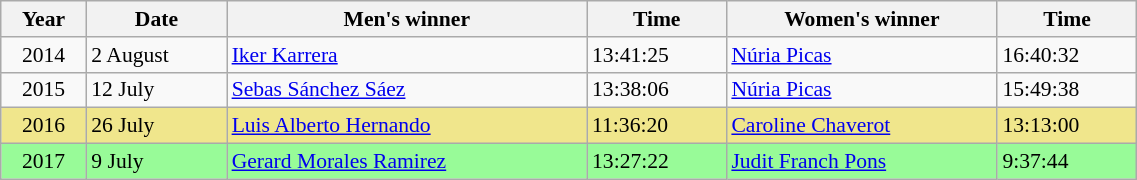<table class="wikitable" width=60% style="font-size:90%; text-align:left;">
<tr>
<th>Year</th>
<th>Date</th>
<th>Men's winner</th>
<th>Time</th>
<th>Women's winner</th>
<th>Time</th>
</tr>
<tr>
<td align=center>2014</td>
<td>2 August</td>
<td> <a href='#'>Iker Karrera</a></td>
<td>13:41:25</td>
<td> <a href='#'>Núria Picas</a></td>
<td>16:40:32</td>
</tr>
<tr>
<td align=center>2015</td>
<td>12 July</td>
<td> <a href='#'>Sebas Sánchez Sáez</a></td>
<td>13:38:06</td>
<td> <a href='#'>Núria Picas</a></td>
<td>15:49:38</td>
</tr>
<tr bgcolor=khaki>
<td align=center>2016</td>
<td>26 July</td>
<td> <a href='#'>Luis Alberto Hernando</a></td>
<td>11:36:20</td>
<td> <a href='#'>Caroline Chaverot</a></td>
<td>13:13:00</td>
</tr>
<tr bgcolor=palegreen>
<td align=center>2017</td>
<td>9 July</td>
<td> <a href='#'>Gerard Morales Ramirez</a></td>
<td>13:27:22</td>
<td> <a href='#'>Judit Franch Pons</a></td>
<td>9:37:44</td>
</tr>
</table>
